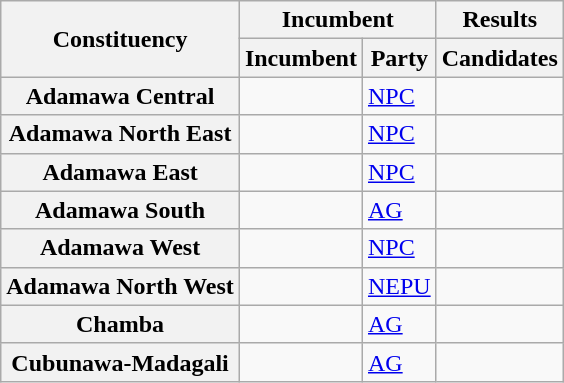<table class="wikitable sortable">
<tr>
<th rowspan="2">Constituency</th>
<th colspan="2">Incumbent</th>
<th>Results</th>
</tr>
<tr valign="bottom">
<th>Incumbent</th>
<th>Party</th>
<th>Candidates</th>
</tr>
<tr>
<th>Adamawa Central</th>
<td></td>
<td><a href='#'>NPC</a></td>
<td nowrap></td>
</tr>
<tr>
<th>Adamawa North East</th>
<td></td>
<td><a href='#'>NPC</a></td>
<td nowrap></td>
</tr>
<tr>
<th>Adamawa East</th>
<td></td>
<td><a href='#'>NPC</a></td>
<td nowrap></td>
</tr>
<tr>
<th>Adamawa South</th>
<td></td>
<td><a href='#'>AG</a></td>
<td nowrap></td>
</tr>
<tr>
<th>Adamawa West</th>
<td></td>
<td><a href='#'>NPC</a></td>
<td nowrap></td>
</tr>
<tr>
<th>Adamawa North West</th>
<td></td>
<td><a href='#'>NEPU</a></td>
<td nowrap></td>
</tr>
<tr>
<th>Chamba</th>
<td></td>
<td><a href='#'>AG</a></td>
<td nowrap></td>
</tr>
<tr>
<th>Cubunawa-Madagali</th>
<td></td>
<td><a href='#'>AG</a></td>
<td nowrap></td>
</tr>
</table>
